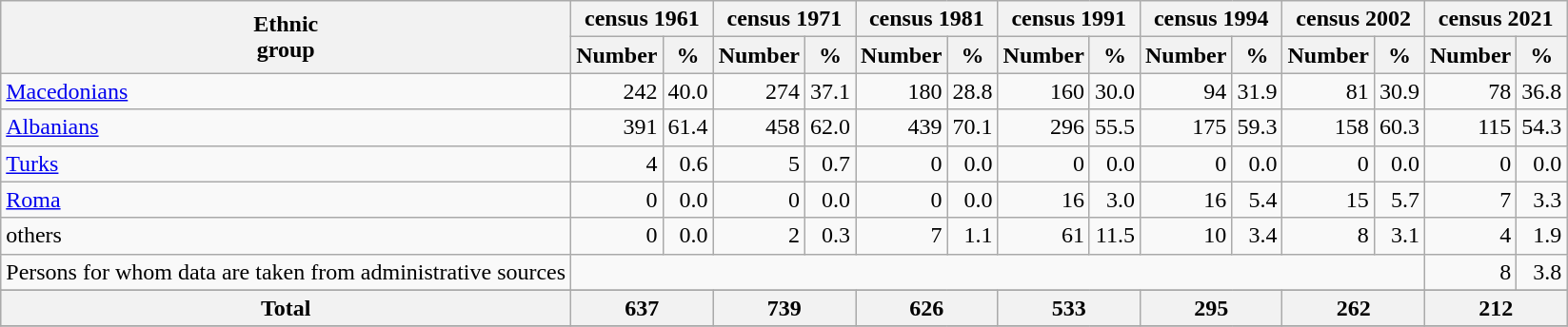<table class="wikitable">
<tr>
<th rowspan="2">Ethnic<br>group</th>
<th colspan="2">census 1961</th>
<th colspan="2">census 1971</th>
<th colspan="2">census 1981</th>
<th colspan="2">census 1991</th>
<th colspan="2">census 1994</th>
<th colspan="2">census 2002</th>
<th colspan="2">census 2021</th>
</tr>
<tr bgcolor="#e0e0e0">
<th>Number</th>
<th>%</th>
<th>Number</th>
<th>%</th>
<th>Number</th>
<th>%</th>
<th>Number</th>
<th>%</th>
<th>Number</th>
<th>%</th>
<th>Number</th>
<th>%</th>
<th>Number</th>
<th>%</th>
</tr>
<tr>
<td><a href='#'>Macedonians</a></td>
<td align="right">242</td>
<td align="right">40.0</td>
<td align="right">274</td>
<td align="right">37.1</td>
<td align="right">180</td>
<td align="right">28.8</td>
<td align="right">160</td>
<td align="right">30.0</td>
<td align="right">94</td>
<td align="right">31.9</td>
<td align="right">81</td>
<td align="right">30.9</td>
<td align="right">78</td>
<td align="right">36.8</td>
</tr>
<tr>
<td><a href='#'>Albanians</a></td>
<td align="right">391</td>
<td align="right">61.4</td>
<td align="right">458</td>
<td align="right">62.0</td>
<td align="right">439</td>
<td align="right">70.1</td>
<td align="right">296</td>
<td align="right">55.5</td>
<td align="right">175</td>
<td align="right">59.3</td>
<td align="right">158</td>
<td align="right">60.3</td>
<td align="right">115</td>
<td align="right">54.3</td>
</tr>
<tr>
<td><a href='#'>Turks</a></td>
<td align="right">4</td>
<td align="right">0.6</td>
<td align="right">5</td>
<td align="right">0.7</td>
<td align="right">0</td>
<td align="right">0.0</td>
<td align="right">0</td>
<td align="right">0.0</td>
<td align="right">0</td>
<td align="right">0.0</td>
<td align="right">0</td>
<td align="right">0.0</td>
<td align="right">0</td>
<td align="right">0.0</td>
</tr>
<tr>
<td><a href='#'>Roma</a></td>
<td align="right">0</td>
<td align="right">0.0</td>
<td align="right">0</td>
<td align="right">0.0</td>
<td align="right">0</td>
<td align="right">0.0</td>
<td align="right">16</td>
<td align="right">3.0</td>
<td align="right">16</td>
<td align="right">5.4</td>
<td align="right">15</td>
<td align="right">5.7</td>
<td align="right">7</td>
<td align="right">3.3</td>
</tr>
<tr>
<td>others</td>
<td align="right">0</td>
<td align="right">0.0</td>
<td align="right">2</td>
<td align="right">0.3</td>
<td align="right">7</td>
<td align="right">1.1</td>
<td align="right">61</td>
<td align="right">11.5</td>
<td align="right">10</td>
<td align="right">3.4</td>
<td align="right">8</td>
<td align="right">3.1</td>
<td align="right">4</td>
<td align="right">1.9</td>
</tr>
<tr>
<td>Persons for whom data are taken from administrative sources</td>
<td colspan="12"></td>
<td align="right">8</td>
<td align="right">3.8</td>
</tr>
<tr>
</tr>
<tr bgcolor="#e0e0e0">
<th align="left">Total</th>
<th colspan="2">637</th>
<th colspan="2">739</th>
<th colspan="2">626</th>
<th colspan="2">533</th>
<th colspan="2">295</th>
<th colspan="2">262</th>
<th colspan="2">212</th>
</tr>
<tr>
</tr>
</table>
